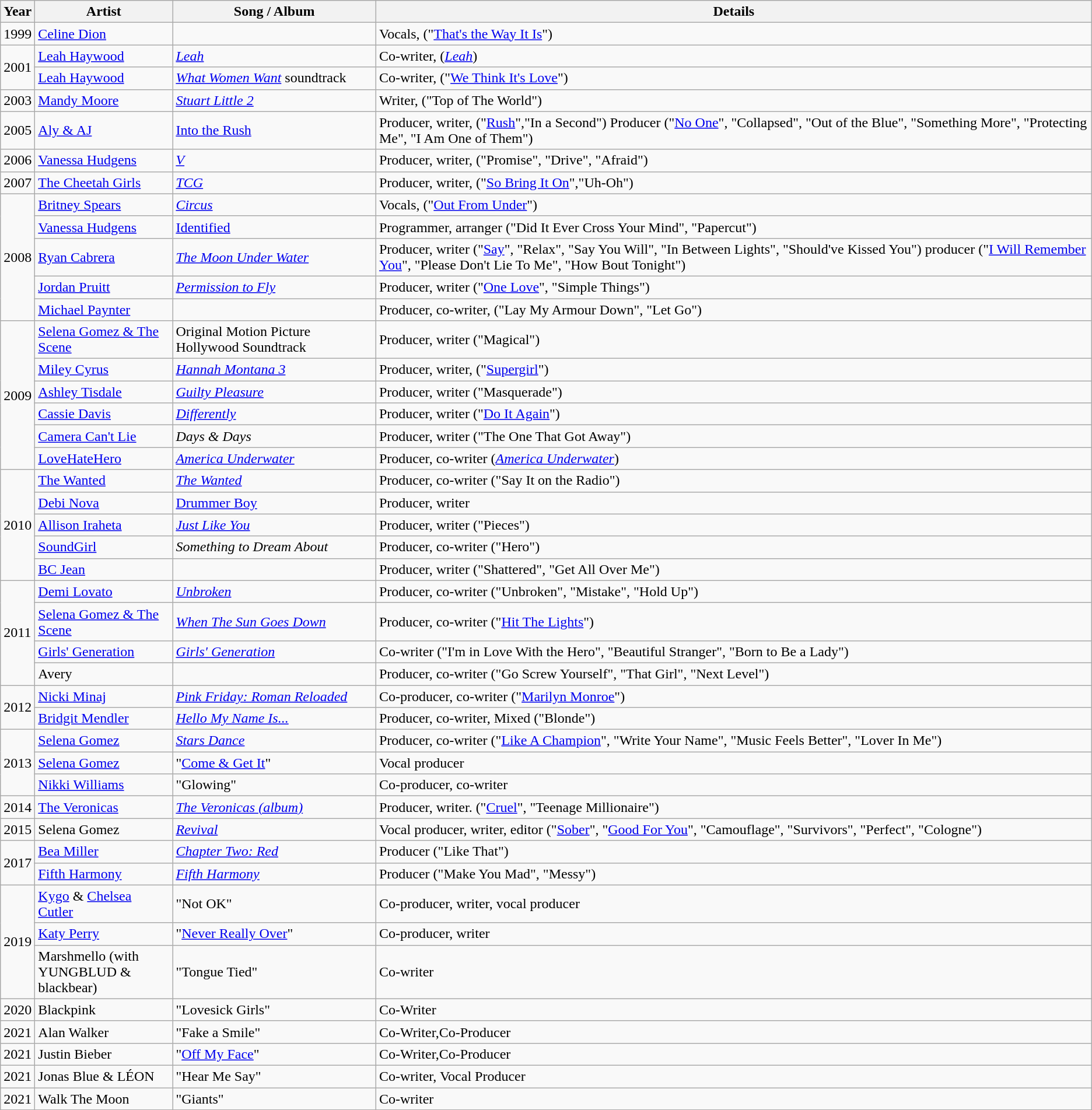<table class="wikitable">
<tr>
<th>Year</th>
<th style="width:150px;">Artist</th>
<th style="width:225px;">Song / Album</th>
<th>Details</th>
</tr>
<tr>
<td>1999</td>
<td><a href='#'>Celine Dion</a></td>
<td></td>
<td>Vocals, ("<a href='#'>That's the Way It Is</a>")</td>
</tr>
<tr>
<td rowspan=2>2001</td>
<td><a href='#'>Leah Haywood</a></td>
<td><em><a href='#'>Leah</a></em></td>
<td>Co-writer, (<em><a href='#'>Leah</a></em>)</td>
</tr>
<tr>
<td><a href='#'>Leah Haywood</a></td>
<td><em><a href='#'>What Women Want</a></em> soundtrack</td>
<td>Co-writer, ("<a href='#'>We Think It's Love</a>")</td>
</tr>
<tr>
<td>2003</td>
<td><a href='#'>Mandy Moore</a></td>
<td><em><a href='#'>Stuart Little 2</a></em></td>
<td>Writer, ("Top of The World")</td>
</tr>
<tr>
<td>2005</td>
<td><a href='#'>Aly & AJ</a></td>
<td><a href='#'>Into the Rush</a></td>
<td>Producer, writer, ("<a href='#'>Rush</a>","In a Second") Producer ("<a href='#'>No One</a>", "Collapsed", "Out of the Blue", "Something More", "Protecting Me", "I Am One of Them")</td>
</tr>
<tr>
<td>2006</td>
<td><a href='#'>Vanessa Hudgens</a></td>
<td><em><a href='#'>V</a></em></td>
<td>Producer, writer, ("Promise", "Drive", "Afraid")</td>
</tr>
<tr>
<td>2007</td>
<td><a href='#'>The Cheetah Girls</a></td>
<td><em><a href='#'>TCG</a></em></td>
<td>Producer, writer, ("<a href='#'>So Bring It On</a>","Uh-Oh")</td>
</tr>
<tr>
<td rowspan=5>2008</td>
<td><a href='#'>Britney Spears</a></td>
<td><em><a href='#'>Circus</a></em></td>
<td>Vocals, ("<a href='#'>Out From Under</a>")</td>
</tr>
<tr>
<td><a href='#'>Vanessa Hudgens</a></td>
<td><a href='#'>Identified</a></td>
<td>Programmer, arranger ("Did It Ever Cross Your Mind", "Papercut")</td>
</tr>
<tr>
<td><a href='#'>Ryan Cabrera</a></td>
<td><em><a href='#'>The Moon Under Water</a></em></td>
<td>Producer, writer ("<a href='#'>Say</a>", "Relax", "Say You Will", "In Between Lights", "Should've Kissed You") producer ("<a href='#'>I Will Remember You</a>", "Please Don't Lie To Me", "How Bout Tonight")</td>
</tr>
<tr>
<td><a href='#'>Jordan Pruitt</a></td>
<td><em><a href='#'>Permission to Fly</a></em></td>
<td>Producer, writer ("<a href='#'>One Love</a>", "Simple Things")</td>
</tr>
<tr>
<td><a href='#'>Michael Paynter</a></td>
<td></td>
<td>Producer, co-writer, ("Lay My Armour Down", "Let Go")</td>
</tr>
<tr>
<td rowspan=6>2009</td>
<td><a href='#'>Selena Gomez & The Scene</a></td>
<td>Original Motion Picture Hollywood Soundtrack</td>
<td>Producer, writer ("Magical")</td>
</tr>
<tr>
<td><a href='#'>Miley Cyrus</a></td>
<td><em><a href='#'>Hannah Montana 3</a></em></td>
<td>Producer, writer, ("<a href='#'>Supergirl</a>")</td>
</tr>
<tr>
<td><a href='#'>Ashley Tisdale</a></td>
<td><em><a href='#'>Guilty Pleasure</a></em></td>
<td>Producer, writer ("Masquerade")</td>
</tr>
<tr>
<td><a href='#'>Cassie Davis</a></td>
<td><em><a href='#'>Differently</a></em></td>
<td>Producer, writer ("<a href='#'>Do It Again</a>")</td>
</tr>
<tr>
<td><a href='#'>Camera Can't Lie</a></td>
<td><em>Days & Days</em></td>
<td>Producer, writer ("The One That Got Away")</td>
</tr>
<tr>
<td><a href='#'>LoveHateHero</a></td>
<td><em><a href='#'>America Underwater</a></em></td>
<td>Producer, co-writer (<em><a href='#'>America Underwater</a></em>)</td>
</tr>
<tr>
<td rowspan=5>2010</td>
<td><a href='#'>The Wanted</a></td>
<td><em><a href='#'>The Wanted</a></em></td>
<td>Producer, co-writer ("Say It on the Radio")</td>
</tr>
<tr>
<td><a href='#'>Debi Nova</a></td>
<td><a href='#'>Drummer Boy</a></td>
<td>Producer, writer</td>
</tr>
<tr>
<td><a href='#'>Allison Iraheta</a></td>
<td><em><a href='#'>Just Like You</a></em></td>
<td>Producer, writer ("Pieces")</td>
</tr>
<tr>
<td><a href='#'>SoundGirl</a></td>
<td><em>Something to Dream About</em></td>
<td>Producer, co-writer ("Hero")</td>
</tr>
<tr>
<td><a href='#'>BC Jean</a></td>
<td></td>
<td>Producer, writer ("Shattered", "Get All Over Me")</td>
</tr>
<tr>
<td rowspan=4>2011</td>
<td><a href='#'>Demi Lovato</a></td>
<td><em><a href='#'>Unbroken</a></em></td>
<td>Producer, co-writer ("Unbroken", "Mistake", "Hold Up")</td>
</tr>
<tr>
<td><a href='#'>Selena Gomez & The Scene</a></td>
<td><em><a href='#'>When The Sun Goes Down</a></em></td>
<td>Producer, co-writer ("<a href='#'>Hit The Lights</a>")</td>
</tr>
<tr>
<td><a href='#'>Girls' Generation</a></td>
<td><em><a href='#'>Girls' Generation</a></em></td>
<td>Co-writer ("I'm in Love With the Hero", "Beautiful Stranger", "Born to Be a Lady")</td>
</tr>
<tr>
<td>Avery</td>
<td></td>
<td>Producer, co-writer ("Go Screw Yourself", "That Girl", "Next Level")</td>
</tr>
<tr>
<td rowspan=2>2012</td>
<td><a href='#'>Nicki Minaj</a></td>
<td><em><a href='#'>Pink Friday: Roman Reloaded</a></em></td>
<td>Co-producer, co-writer ("<a href='#'>Marilyn Monroe</a>")</td>
</tr>
<tr>
<td><a href='#'>Bridgit Mendler</a></td>
<td><em><a href='#'>Hello My Name Is...</a></em></td>
<td>Producer, co-writer, Mixed ("Blonde")</td>
</tr>
<tr>
<td rowspan=3>2013</td>
<td><a href='#'>Selena Gomez</a></td>
<td><em><a href='#'>Stars Dance</a></em></td>
<td>Producer, co-writer ("<a href='#'>Like A Champion</a>", "Write Your Name", "Music Feels Better", "Lover In Me")</td>
</tr>
<tr>
<td><a href='#'>Selena Gomez</a></td>
<td>"<a href='#'>Come & Get It</a>"</td>
<td>Vocal producer</td>
</tr>
<tr>
<td><a href='#'>Nikki Williams</a></td>
<td>"Glowing"</td>
<td>Co-producer, co-writer</td>
</tr>
<tr>
<td>2014</td>
<td><a href='#'>The Veronicas</a></td>
<td><em><a href='#'>The Veronicas (album)</a></em></td>
<td>Producer, writer. ("<a href='#'>Cruel</a>", "Teenage Millionaire")</td>
</tr>
<tr>
<td>2015</td>
<td>Selena Gomez</td>
<td><em><a href='#'>Revival</a></em></td>
<td>Vocal producer, writer, editor ("<a href='#'>Sober</a>", "<a href='#'>Good For You</a>", "Camouflage", "Survivors", "Perfect", "Cologne")</td>
</tr>
<tr>
<td rowspan="2">2017</td>
<td><a href='#'>Bea Miller</a></td>
<td><em><a href='#'>Chapter Two: Red</a></em></td>
<td>Producer ("Like That")</td>
</tr>
<tr>
<td><a href='#'>Fifth Harmony</a></td>
<td><em><a href='#'>Fifth Harmony</a></em></td>
<td>Producer ("Make You Mad", "Messy")</td>
</tr>
<tr>
<td rowspan="3">2019</td>
<td><a href='#'>Kygo</a> & <a href='#'>Chelsea Cutler</a></td>
<td>"Not OK"</td>
<td>Co-producer, writer, vocal producer</td>
</tr>
<tr>
<td><a href='#'>Katy Perry</a></td>
<td>"<a href='#'>Never Really Over</a>"</td>
<td>Co-producer, writer</td>
</tr>
<tr>
<td>Marshmello (with YUNGBLUD & blackbear)</td>
<td>"Tongue Tied"</td>
<td>Co-writer</td>
</tr>
<tr>
<td>2020</td>
<td>Blackpink</td>
<td>"Lovesick Girls"</td>
<td>Co-Writer</td>
</tr>
<tr>
<td>2021</td>
<td>Alan Walker</td>
<td>"Fake a Smile"</td>
<td>Co-Writer,Co-Producer</td>
</tr>
<tr>
<td>2021</td>
<td>Justin Bieber</td>
<td>"<a href='#'>Off My Face</a>"</td>
<td>Co-Writer,Co-Producer</td>
</tr>
<tr>
<td>2021</td>
<td>Jonas Blue & LÉON</td>
<td>"Hear Me Say"</td>
<td>Co-writer, Vocal Producer</td>
</tr>
<tr>
<td>2021</td>
<td>Walk The Moon</td>
<td>"Giants"</td>
<td>Co-writer</td>
</tr>
</table>
